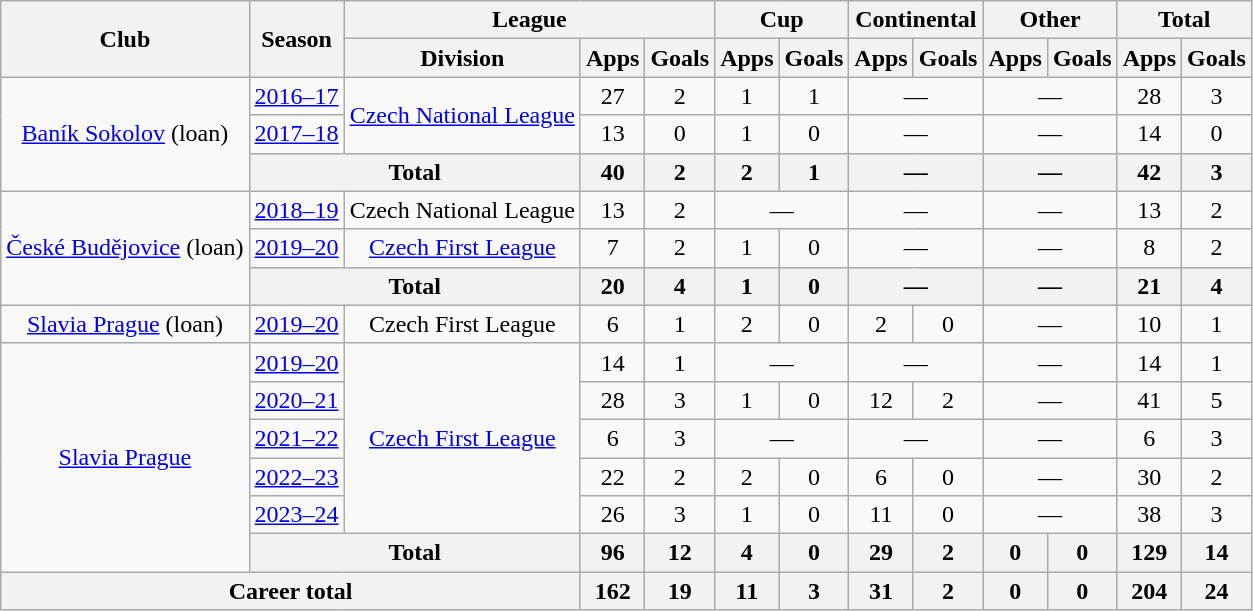<table class="wikitable" style="text-align:center">
<tr>
<th rowspan="2">Club</th>
<th rowspan="2">Season</th>
<th colspan="3">League</th>
<th colspan="2">Cup</th>
<th colspan="2">Continental</th>
<th colspan="2">Other</th>
<th colspan="2">Total</th>
</tr>
<tr>
<th>Division</th>
<th>Apps</th>
<th>Goals</th>
<th>Apps</th>
<th>Goals</th>
<th>Apps</th>
<th>Goals</th>
<th>Apps</th>
<th>Goals</th>
<th>Apps</th>
<th>Goals</th>
</tr>
<tr>
<td rowspan="3"><a href='#'>Baník Sokolov</a> (loan)</td>
<td><a href='#'>2016–17</a></td>
<td rowspan="2"><a href='#'>Czech National League</a></td>
<td>27</td>
<td>2</td>
<td>1</td>
<td>1</td>
<td colspan="2">—</td>
<td colspan="2">—</td>
<td>28</td>
<td>3</td>
</tr>
<tr>
<td><a href='#'>2017–18</a></td>
<td>13</td>
<td>0</td>
<td>1</td>
<td>0</td>
<td colspan="2">—</td>
<td colspan="2">—</td>
<td>14</td>
<td>0</td>
</tr>
<tr>
<th colspan="2">Total</th>
<th>40</th>
<th>2</th>
<th>2</th>
<th>1</th>
<th colspan="2">—</th>
<th colspan="2">—</th>
<th>42</th>
<th>3</th>
</tr>
<tr>
<td rowspan="3"><a href='#'>České Budějovice</a> (loan)</td>
<td><a href='#'>2018–19</a></td>
<td>Czech National League</td>
<td>13</td>
<td>2</td>
<td colspan="2">—</td>
<td colspan="2">—</td>
<td colspan="2">—</td>
<td>13</td>
<td>2</td>
</tr>
<tr>
<td><a href='#'>2019–20</a></td>
<td><a href='#'>Czech First League</a></td>
<td>7</td>
<td>2</td>
<td>1</td>
<td>0</td>
<td colspan="2">—</td>
<td colspan="2">—</td>
<td>8</td>
<td>2</td>
</tr>
<tr>
<th colspan="2">Total</th>
<th>20</th>
<th>4</th>
<th>1</th>
<th>0</th>
<th colspan="2">—</th>
<th colspan="2">—</th>
<th>21</th>
<th>4</th>
</tr>
<tr>
<td><a href='#'>Slavia Prague</a> (loan)</td>
<td><a href='#'>2019–20</a></td>
<td>Czech First League</td>
<td>6</td>
<td>1</td>
<td>2</td>
<td>0</td>
<td>2</td>
<td>0</td>
<td colspan="2">—</td>
<td>10</td>
<td>1</td>
</tr>
<tr>
<td rowspan="6"><a href='#'>Slavia Prague</a></td>
<td><a href='#'>2019–20</a></td>
<td rowspan="5"><a href='#'>Czech First League</a></td>
<td>14</td>
<td>1</td>
<td colspan="2">—</td>
<td colspan="2">—</td>
<td colspan="2">—</td>
<td>14</td>
<td>1</td>
</tr>
<tr>
<td><a href='#'>2020–21</a></td>
<td>28</td>
<td>3</td>
<td>1</td>
<td>0</td>
<td>12</td>
<td>2</td>
<td colspan="2">—</td>
<td>41</td>
<td>5</td>
</tr>
<tr>
<td><a href='#'>2021–22</a></td>
<td>6</td>
<td>3</td>
<td colspan="2">—</td>
<td colspan="2">—</td>
<td colspan="2">—</td>
<td>6</td>
<td>3</td>
</tr>
<tr>
<td><a href='#'>2022–23</a></td>
<td>22</td>
<td>2</td>
<td>2</td>
<td>0</td>
<td>6</td>
<td>0</td>
<td colspan="2">—</td>
<td>30</td>
<td>2</td>
</tr>
<tr>
<td><a href='#'>2023–24</a></td>
<td>26</td>
<td>3</td>
<td>1</td>
<td>0</td>
<td>11</td>
<td>0</td>
<td colspan="2">—</td>
<td>38</td>
<td>3</td>
</tr>
<tr>
<th colspan="2">Total</th>
<th>96</th>
<th>12</th>
<th>4</th>
<th>0</th>
<th>29</th>
<th>2</th>
<th>0</th>
<th>0</th>
<th>129</th>
<th>14</th>
</tr>
<tr>
<th colspan="3">Career total</th>
<th>162</th>
<th>19</th>
<th>11</th>
<th>3</th>
<th>31</th>
<th>2</th>
<th>0</th>
<th>0</th>
<th>204</th>
<th>24</th>
</tr>
</table>
